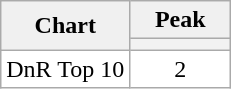<table class="wikitable" style="background: #ffffff;">
<tr>
<th rowspan="2" style="background: #f0f0f0;">Chart</th>
<th colspan="5" style="background: #f0f0f0;">Peak</th>
</tr>
<tr>
<th width="60"><small></small></th>
</tr>
<tr>
<td rowspan="1" align="center">DnR Top 10</td>
<td align="center">2</td>
</tr>
</table>
